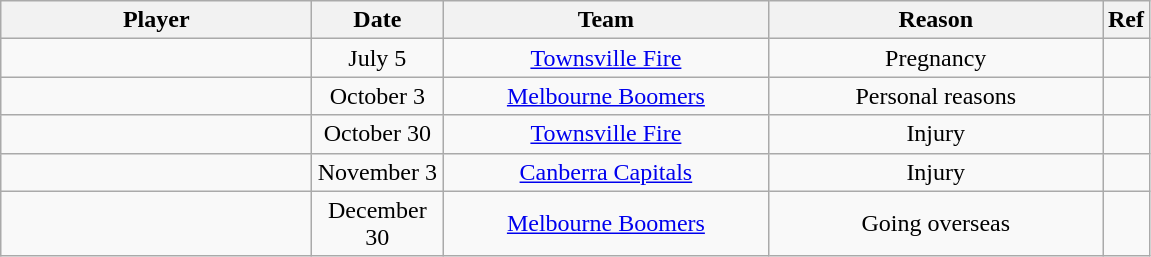<table class="wikitable sortable" style="text-align:center">
<tr>
<th style="width:200px">Player</th>
<th style="width:80px">Date</th>
<th style="width:210px">Team</th>
<th style="width:215px">Reason</th>
<th class="unsortable">Ref</th>
</tr>
<tr>
<td align="left"> </td>
<td align="center">July 5</td>
<td align="center"><a href='#'>Townsville Fire</a></td>
<td align="center">Pregnancy</td>
<td align="center"></td>
</tr>
<tr>
<td align="left"> </td>
<td align="center">October 3</td>
<td align="center"><a href='#'>Melbourne Boomers</a></td>
<td align="center">Personal reasons</td>
<td align="center"></td>
</tr>
<tr>
<td align="left"> </td>
<td align="center">October 30</td>
<td align="center"><a href='#'>Townsville Fire</a></td>
<td align="center">Injury</td>
<td align="center"></td>
</tr>
<tr>
<td align="left"> </td>
<td align="center">November 3</td>
<td align="center"><a href='#'>Canberra Capitals</a></td>
<td align="center">Injury</td>
<td align="center"></td>
</tr>
<tr>
<td align="left"> </td>
<td align="center">December 30</td>
<td align="center"><a href='#'>Melbourne Boomers</a></td>
<td align="center">Going overseas</td>
<td align="center"></td>
</tr>
</table>
